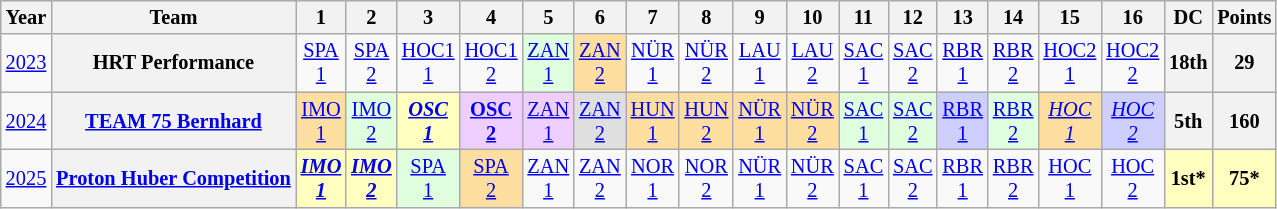<table class="wikitable" style="text-align:center; font-size:85%">
<tr>
<th>Year</th>
<th>Team</th>
<th>1</th>
<th>2</th>
<th>3</th>
<th>4</th>
<th>5</th>
<th>6</th>
<th>7</th>
<th>8</th>
<th>9</th>
<th>10</th>
<th>11</th>
<th>12</th>
<th>13</th>
<th>14</th>
<th>15</th>
<th>16</th>
<th>DC</th>
<th>Points</th>
</tr>
<tr>
<td><a href='#'>2023</a></td>
<th>HRT Performance</th>
<td style="background:#;"><a href='#'>SPA<br>1</a></td>
<td style="background:#;"><a href='#'>SPA<br>2</a></td>
<td style="background:#;"><a href='#'>HOC1<br>1</a></td>
<td style="background:#;"><a href='#'>HOC1<br>2</a></td>
<td style="background:#DFFFDF;"><a href='#'>ZAN<br>1</a><br></td>
<td style="background:#FFDF9F;"><a href='#'>ZAN<br>2</a><br></td>
<td style="background:#;"><a href='#'>NÜR<br>1</a></td>
<td style="background:#;"><a href='#'>NÜR<br>2</a></td>
<td style="background:#;"><a href='#'>LAU<br>1</a></td>
<td style="background:#;"><a href='#'>LAU<br>2</a></td>
<td style="background:#;"><a href='#'>SAC<br>1</a></td>
<td style="background:#;"><a href='#'>SAC<br>2</a></td>
<td style="background:#;"><a href='#'>RBR<br>1</a></td>
<td style="background:#;"><a href='#'>RBR<br>2</a></td>
<td style="background:#;"><a href='#'>HOC2<br>1</a></td>
<td style="background:#;"><a href='#'>HOC2<br>2</a></td>
<th>18th</th>
<th>29</th>
</tr>
<tr>
<td><a href='#'>2024</a></td>
<th><a href='#'>TEAM 75 Bernhard</a></th>
<td style="background:#FFDF9F;"><a href='#'>IMO<br>1</a><br></td>
<td style="background:#DFFFDF;"><a href='#'>IMO<br>2</a><br></td>
<td style="background:#FFFFBF;"><strong><em><a href='#'>OSC<br>1</a></em></strong><br></td>
<td style="background:#EFCFFF;"><strong><a href='#'>OSC<br>2</a></strong><br></td>
<td style="background:#EFCFFF;"><a href='#'>ZAN<br>1</a><br></td>
<td style="background:#DFDFDF;"><a href='#'>ZAN<br>2</a><br></td>
<td style="background:#FFDF9F;"><a href='#'>HUN<br>1</a><br></td>
<td style="background:#FFDF9F;"><a href='#'>HUN<br>2</a><br></td>
<td style="background:#FFDF9F;"><a href='#'>NÜR<br>1</a><br></td>
<td style="background:#FFDF9F;"><a href='#'>NÜR<br>2</a><br></td>
<td style="background:#DFFFDF;"><a href='#'>SAC<br>1</a><br></td>
<td style="background:#DFFFDF;"><a href='#'>SAC<br>2</a><br></td>
<td style="background:#CFCFFF;"><a href='#'>RBR<br>1</a><br></td>
<td style="background:#DFFFDF;"><a href='#'>RBR<br>2</a><br></td>
<td style="background:#FFDF9F;"><em><a href='#'>HOC<br>1</a></em><br></td>
<td style="background:#CFCFFF;"><em><a href='#'>HOC<br>2</a></em><br></td>
<th>5th</th>
<th>160</th>
</tr>
<tr>
<td><a href='#'>2025</a></td>
<th><a href='#'>Proton Huber Competition</a></th>
<td style="background:#FFFFBF;"><strong><em><a href='#'>IMO<br>1</a></em></strong><br></td>
<td style="background:#FFFFBF;"><strong><em><a href='#'>IMO<br>2</a></em></strong><br></td>
<td style="background:#DFFFDF;"><a href='#'>SPA<br>1</a><br></td>
<td style="background:#FFDF9F;"><a href='#'>SPA<br>2</a><br></td>
<td style="background:#;"><a href='#'>ZAN<br>1</a></td>
<td style="background:#;"><a href='#'>ZAN<br>2</a></td>
<td style="background:#;"><a href='#'>NOR<br>1</a></td>
<td style="background:#;"><a href='#'>NOR<br>2</a></td>
<td style="background:#;"><a href='#'>NÜR<br>1</a></td>
<td style="background:#;"><a href='#'>NÜR<br>2</a></td>
<td style="background:#;"><a href='#'>SAC<br>1</a></td>
<td style="background:#;"><a href='#'>SAC<br>2</a></td>
<td style="background:#;"><a href='#'>RBR<br>1</a></td>
<td style="background:#;"><a href='#'>RBR<br>2</a></td>
<td style="background:#;"><a href='#'>HOC<br>1</a></td>
<td style="background:#;"><a href='#'>HOC<br>2</a></td>
<th style="background:#FFFFBF;">1st*</th>
<th style="background:#FFFFBF;">75*</th>
</tr>
</table>
